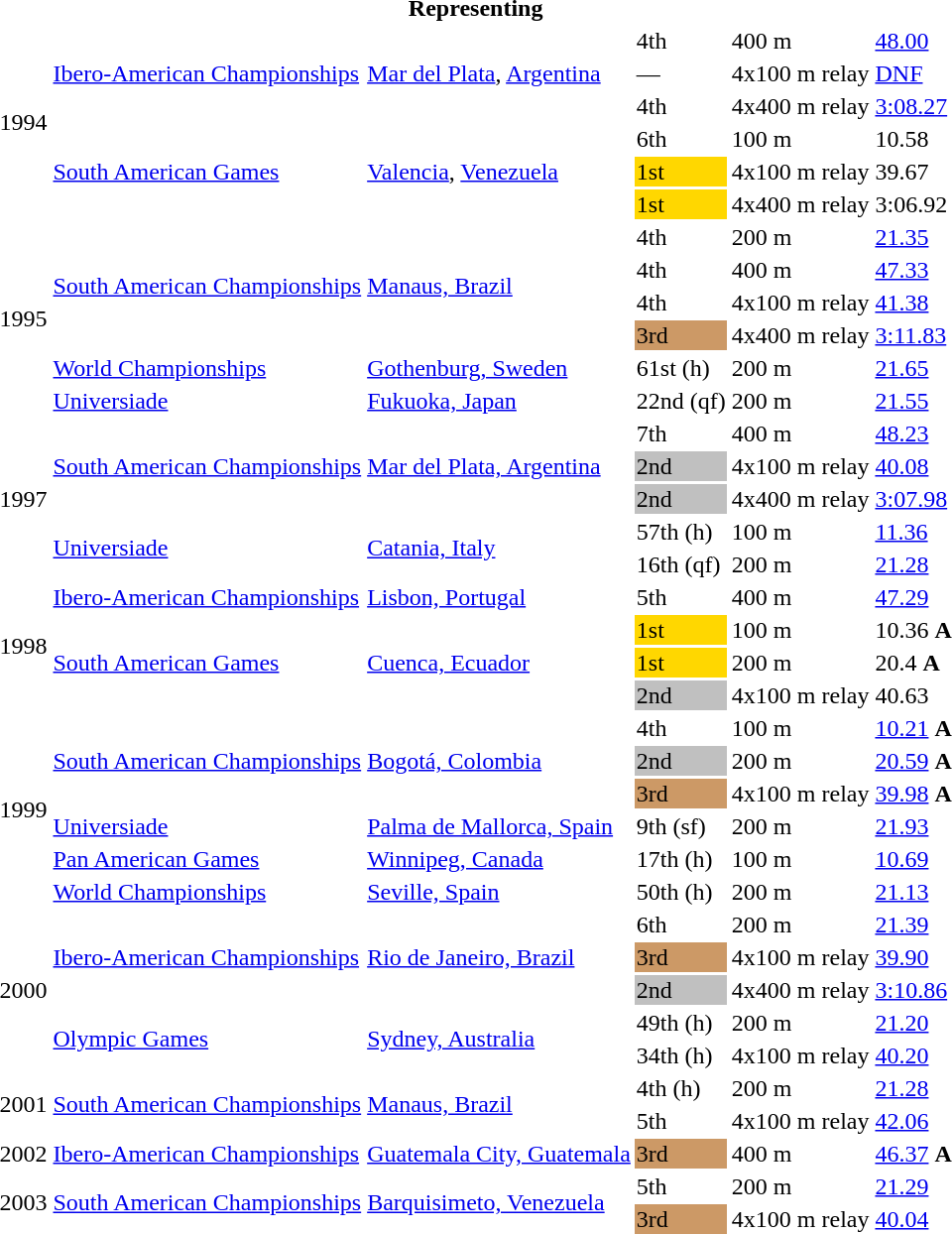<table>
<tr>
<th colspan="6">Representing </th>
</tr>
<tr>
<td rowspan=6>1994</td>
<td rowspan=3><a href='#'>Ibero-American Championships</a></td>
<td rowspan=3><a href='#'>Mar del Plata</a>, <a href='#'>Argentina</a></td>
<td>4th</td>
<td>400 m</td>
<td><a href='#'>48.00</a></td>
</tr>
<tr>
<td>—</td>
<td>4x100 m relay</td>
<td><a href='#'>DNF</a></td>
</tr>
<tr>
<td>4th</td>
<td>4x400 m relay</td>
<td><a href='#'>3:08.27</a></td>
</tr>
<tr>
<td rowspan=3><a href='#'>South American Games</a></td>
<td rowspan=3><a href='#'>Valencia</a>, <a href='#'>Venezuela</a></td>
<td>6th</td>
<td>100 m</td>
<td>10.58</td>
</tr>
<tr>
<td bgcolor=gold>1st</td>
<td>4x100 m relay</td>
<td>39.67</td>
</tr>
<tr>
<td bgcolor=gold>1st</td>
<td>4x400 m relay</td>
<td>3:06.92</td>
</tr>
<tr>
<td rowspan=6>1995</td>
<td rowspan=4><a href='#'>South American Championships</a></td>
<td rowspan=4><a href='#'>Manaus, Brazil</a></td>
<td>4th</td>
<td>200 m</td>
<td><a href='#'>21.35</a></td>
</tr>
<tr>
<td>4th</td>
<td>400 m</td>
<td><a href='#'>47.33</a></td>
</tr>
<tr>
<td>4th</td>
<td>4x100 m relay</td>
<td><a href='#'>41.38</a></td>
</tr>
<tr>
<td bgcolor=cc9966>3rd</td>
<td>4x400 m relay</td>
<td><a href='#'>3:11.83</a></td>
</tr>
<tr>
<td><a href='#'>World Championships</a></td>
<td><a href='#'>Gothenburg, Sweden</a></td>
<td>61st (h)</td>
<td>200 m</td>
<td><a href='#'>21.65</a></td>
</tr>
<tr>
<td><a href='#'>Universiade</a></td>
<td><a href='#'>Fukuoka, Japan</a></td>
<td>22nd (qf)</td>
<td>200 m</td>
<td><a href='#'>21.55</a></td>
</tr>
<tr>
<td rowspan=5>1997</td>
<td rowspan=3><a href='#'>South American Championships</a></td>
<td rowspan=3><a href='#'>Mar del Plata, Argentina</a></td>
<td>7th</td>
<td>400 m</td>
<td><a href='#'>48.23</a></td>
</tr>
<tr>
<td bgcolor=silver>2nd</td>
<td>4x100 m relay</td>
<td><a href='#'>40.08</a></td>
</tr>
<tr>
<td bgcolor=silver>2nd</td>
<td>4x400 m relay</td>
<td><a href='#'>3:07.98</a></td>
</tr>
<tr>
<td rowspan=2><a href='#'>Universiade</a></td>
<td rowspan=2><a href='#'>Catania, Italy</a></td>
<td>57th (h)</td>
<td>100 m</td>
<td><a href='#'>11.36</a></td>
</tr>
<tr>
<td>16th (qf)</td>
<td>200 m</td>
<td><a href='#'>21.28</a></td>
</tr>
<tr>
<td rowspan=4>1998</td>
<td><a href='#'>Ibero-American Championships</a></td>
<td><a href='#'>Lisbon, Portugal</a></td>
<td>5th</td>
<td>400 m</td>
<td><a href='#'>47.29</a></td>
</tr>
<tr>
<td rowspan=3><a href='#'>South American Games</a></td>
<td rowspan=3><a href='#'>Cuenca, Ecuador</a></td>
<td bgcolor=gold>1st</td>
<td>100 m</td>
<td>10.36 <strong>A</strong></td>
</tr>
<tr>
<td bgcolor=gold>1st</td>
<td>200 m</td>
<td>20.4 <strong>A</strong></td>
</tr>
<tr>
<td bgcolor=silver>2nd</td>
<td>4x100 m relay</td>
<td>40.63</td>
</tr>
<tr>
<td rowspan=6>1999</td>
<td rowspan=3><a href='#'>South American Championships</a></td>
<td rowspan=3><a href='#'>Bogotá, Colombia</a></td>
<td>4th</td>
<td>100 m</td>
<td><a href='#'>10.21</a> <strong>A</strong></td>
</tr>
<tr>
<td bgcolor=silver>2nd</td>
<td>200 m</td>
<td><a href='#'>20.59</a> <strong>A</strong></td>
</tr>
<tr>
<td bgcolor=cc9966>3rd</td>
<td>4x100 m relay</td>
<td><a href='#'>39.98</a> <strong>A</strong></td>
</tr>
<tr>
<td><a href='#'>Universiade</a></td>
<td><a href='#'>Palma de Mallorca, Spain</a></td>
<td>9th (sf)</td>
<td>200 m</td>
<td><a href='#'>21.93</a></td>
</tr>
<tr>
<td><a href='#'>Pan American Games</a></td>
<td><a href='#'>Winnipeg, Canada</a></td>
<td>17th (h)</td>
<td>100 m</td>
<td><a href='#'>10.69</a></td>
</tr>
<tr>
<td><a href='#'>World Championships</a></td>
<td><a href='#'>Seville, Spain</a></td>
<td>50th (h)</td>
<td>200 m</td>
<td><a href='#'>21.13</a></td>
</tr>
<tr>
<td rowspan=5>2000</td>
<td rowspan=3><a href='#'>Ibero-American Championships</a></td>
<td rowspan=3><a href='#'>Rio de Janeiro, Brazil</a></td>
<td>6th</td>
<td>200 m</td>
<td><a href='#'>21.39</a></td>
</tr>
<tr>
<td bgcolor=cc9966>3rd</td>
<td>4x100 m relay</td>
<td><a href='#'>39.90</a></td>
</tr>
<tr>
<td bgcolor=silver>2nd</td>
<td>4x400 m relay</td>
<td><a href='#'>3:10.86</a></td>
</tr>
<tr>
<td rowspan=2><a href='#'>Olympic Games</a></td>
<td rowspan=2><a href='#'>Sydney, Australia</a></td>
<td>49th (h)</td>
<td>200 m</td>
<td><a href='#'>21.20</a></td>
</tr>
<tr>
<td>34th (h)</td>
<td>4x100 m relay</td>
<td><a href='#'>40.20</a></td>
</tr>
<tr>
<td rowspan=2>2001</td>
<td rowspan=2><a href='#'>South American Championships</a></td>
<td rowspan=2><a href='#'>Manaus, Brazil</a></td>
<td>4th (h)</td>
<td>200 m</td>
<td><a href='#'>21.28</a></td>
</tr>
<tr>
<td>5th</td>
<td>4x100 m relay</td>
<td><a href='#'>42.06</a></td>
</tr>
<tr>
<td>2002</td>
<td><a href='#'>Ibero-American Championships</a></td>
<td><a href='#'>Guatemala City, Guatemala</a></td>
<td bgcolor=cc9966>3rd</td>
<td>400 m</td>
<td><a href='#'>46.37</a> <strong>A</strong></td>
</tr>
<tr>
<td rowspan=2>2003</td>
<td rowspan=2><a href='#'>South American Championships</a></td>
<td rowspan=2><a href='#'>Barquisimeto, Venezuela</a></td>
<td>5th</td>
<td>200 m</td>
<td><a href='#'>21.29</a></td>
</tr>
<tr>
<td bgcolor=cc9966>3rd</td>
<td>4x100 m relay</td>
<td><a href='#'>40.04</a></td>
</tr>
</table>
